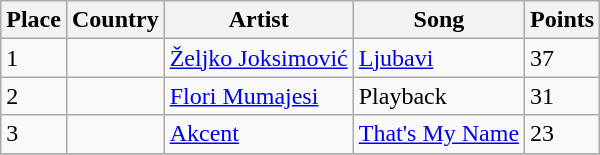<table class="wikitable sortable">
<tr>
<th>Place</th>
<th>Country</th>
<th>Artist</th>
<th>Song</th>
<th>Points</th>
</tr>
<tr>
<td>1</td>
<td></td>
<td><a href='#'>Željko Joksimović</a></td>
<td><a href='#'>Ljubavi</a></td>
<td>37</td>
</tr>
<tr>
<td>2</td>
<td></td>
<td><a href='#'>Flori Mumajesi</a></td>
<td>Playback</td>
<td>31</td>
</tr>
<tr>
<td>3</td>
<td></td>
<td><a href='#'>Akcent</a></td>
<td><a href='#'>That's My Name</a></td>
<td>23</td>
</tr>
<tr>
</tr>
</table>
